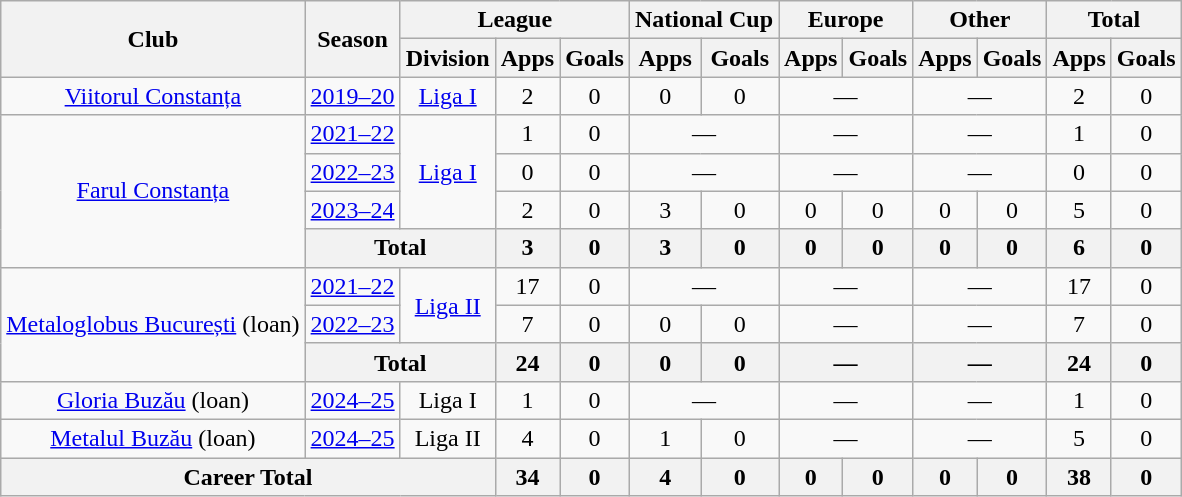<table class=wikitable style=text-align:center>
<tr>
<th rowspan=2>Club</th>
<th rowspan=2>Season</th>
<th colspan=3>League</th>
<th colspan=2>National Cup</th>
<th colspan=2>Europe</th>
<th colspan=2>Other</th>
<th colspan=2>Total</th>
</tr>
<tr>
<th>Division</th>
<th>Apps</th>
<th>Goals</th>
<th>Apps</th>
<th>Goals</th>
<th>Apps</th>
<th>Goals</th>
<th>Apps</th>
<th>Goals</th>
<th>Apps</th>
<th>Goals</th>
</tr>
<tr>
<td><a href='#'>Viitorul Constanța</a></td>
<td><a href='#'>2019–20</a></td>
<td><a href='#'>Liga I</a></td>
<td>2</td>
<td>0</td>
<td>0</td>
<td>0</td>
<td colspan="2">—</td>
<td colspan="2">—</td>
<td>2</td>
<td>0</td>
</tr>
<tr>
<td rowspan="4"><a href='#'>Farul Constanța</a></td>
<td><a href='#'>2021–22</a></td>
<td rowspan="3"><a href='#'>Liga I</a></td>
<td>1</td>
<td>0</td>
<td colspan="2">—</td>
<td colspan="2">—</td>
<td colspan="2">—</td>
<td>1</td>
<td>0</td>
</tr>
<tr>
<td><a href='#'>2022–23</a></td>
<td>0</td>
<td>0</td>
<td colspan="2">—</td>
<td colspan="2">—</td>
<td colspan="2">—</td>
<td>0</td>
<td>0</td>
</tr>
<tr>
<td><a href='#'>2023–24</a></td>
<td>2</td>
<td>0</td>
<td>3</td>
<td>0</td>
<td>0</td>
<td>0</td>
<td>0</td>
<td>0</td>
<td>5</td>
<td>0</td>
</tr>
<tr>
<th colspan="2">Total</th>
<th>3</th>
<th>0</th>
<th>3</th>
<th>0</th>
<th>0</th>
<th>0</th>
<th>0</th>
<th>0</th>
<th>6</th>
<th>0</th>
</tr>
<tr>
<td rowspan="3"><a href='#'>Metaloglobus București</a> (loan)</td>
<td><a href='#'>2021–22</a></td>
<td rowspan="2"><a href='#'>Liga II</a></td>
<td>17</td>
<td>0</td>
<td colspan="2">—</td>
<td colspan="2">—</td>
<td colspan="2">—</td>
<td>17</td>
<td>0</td>
</tr>
<tr>
<td><a href='#'>2022–23</a></td>
<td>7</td>
<td>0</td>
<td>0</td>
<td>0</td>
<td colspan="2">—</td>
<td colspan="2">—</td>
<td>7</td>
<td>0</td>
</tr>
<tr>
<th colspan="2">Total</th>
<th>24</th>
<th>0</th>
<th>0</th>
<th>0</th>
<th colspan="2">—</th>
<th colspan="2">—</th>
<th>24</th>
<th>0</th>
</tr>
<tr>
<td rowspan="1"><a href='#'>Gloria Buzău</a> (loan)</td>
<td><a href='#'>2024–25</a></td>
<td rowspan="1">Liga I</td>
<td>1</td>
<td>0</td>
<td colspan=2>—</td>
<td colspan=2>—</td>
<td colspan=2>—</td>
<td>1</td>
<td>0</td>
</tr>
<tr>
<td rowspan="1"><a href='#'>Metalul Buzău</a> (loan)</td>
<td><a href='#'>2024–25</a></td>
<td rowspan="1">Liga II</td>
<td>4</td>
<td>0</td>
<td>1</td>
<td>0</td>
<td colspan=2>—</td>
<td colspan=2>—</td>
<td>5</td>
<td>0</td>
</tr>
<tr>
<th colspan="3">Career Total</th>
<th>34</th>
<th>0</th>
<th>4</th>
<th>0</th>
<th>0</th>
<th>0</th>
<th>0</th>
<th>0</th>
<th>38</th>
<th>0</th>
</tr>
</table>
